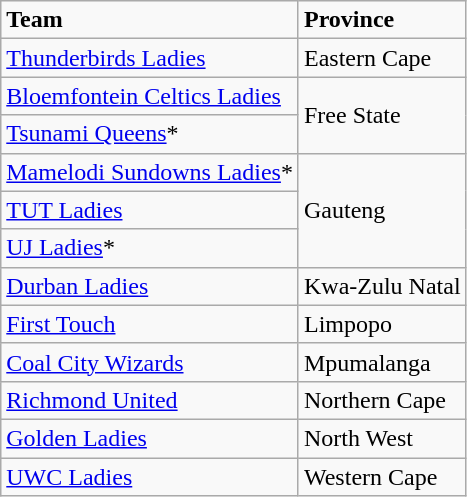<table class="wikitable sortable">
<tr>
<td><strong>Team</strong></td>
<td><strong>Province</strong></td>
</tr>
<tr>
<td><a href='#'>Thunderbirds Ladies</a></td>
<td>Eastern Cape</td>
</tr>
<tr>
<td><a href='#'>Bloemfontein Celtics Ladies</a></td>
<td rowspan="2">Free State</td>
</tr>
<tr>
<td><a href='#'>Tsunami Queens</a>*</td>
</tr>
<tr>
<td><a href='#'>Mamelodi Sundowns Ladies</a>*</td>
<td rowspan="3">Gauteng</td>
</tr>
<tr>
<td><a href='#'>TUT Ladies</a></td>
</tr>
<tr>
<td><a href='#'>UJ Ladies</a>*</td>
</tr>
<tr>
<td><a href='#'>Durban Ladies</a></td>
<td>Kwa-Zulu Natal</td>
</tr>
<tr>
<td><a href='#'>First Touch</a></td>
<td>Limpopo</td>
</tr>
<tr>
<td><a href='#'>Coal City Wizards</a></td>
<td>Mpumalanga</td>
</tr>
<tr>
<td><a href='#'>Richmond United</a></td>
<td>Northern Cape</td>
</tr>
<tr>
<td><a href='#'>Golden Ladies</a></td>
<td>North West</td>
</tr>
<tr>
<td><a href='#'>UWC Ladies</a></td>
<td>Western Cape</td>
</tr>
</table>
